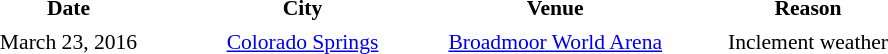<table cellpadding="2" style="border:0 solid darkgrey; font-size:90%;">
<tr>
<th style="width:150px;">Date</th>
<th style="width:150px;">City</th>
<th style="width:175px;">Venue</th>
<th style="width:150px;">Reason</th>
</tr>
<tr border="0">
<td style="text-align:center;">March 23, 2016</td>
<td style="text-align:center;"><a href='#'>Colorado Springs</a></td>
<td style="text-align:center;"><a href='#'>Broadmoor World Arena</a></td>
<td style="text-align:center;">Inclement weather</td>
</tr>
</table>
